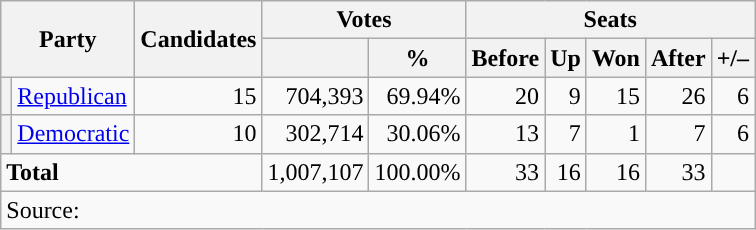<table class="wikitable">
<tr>
<th colspan="2" rowspan="2">Party</th>
<th rowspan="2">Candidates</th>
<th colspan="2">Votes</th>
<th colspan="5">Seats</th>
</tr>
<tr>
<th></th>
<th>%</th>
<th>Before</th>
<th>Up</th>
<th>Won</th>
<th>After</th>
<th>+/–</th>
</tr>
<tr>
<th style="background-color:"></th>
<td><a href='#'>Republican</a></td>
<td align="right">15</td>
<td align="right">704,393</td>
<td align="right">69.94%</td>
<td align="right">20</td>
<td align="right">9</td>
<td align="right">15</td>
<td align="right">26</td>
<td align="right"> 6</td>
</tr>
<tr>
<th style="background-color:"></th>
<td><a href='#'>Democratic</a></td>
<td align="right">10</td>
<td align="right">302,714</td>
<td align="right">30.06%</td>
<td align="right">13</td>
<td align="right">7</td>
<td align="right">1</td>
<td align="right">7</td>
<td align="right"> 6</td>
</tr>
<tr>
<td colspan="3" align="left"><strong>Total</strong></td>
<td align="right">1,007,107</td>
<td align="right">100.00%</td>
<td align="right">33</td>
<td align="right">16</td>
<td align="right">16</td>
<td align="right">33</td>
<td align="right"></td>
</tr>
<tr>
<td colspan="10">Source: </td>
</tr>
</table>
